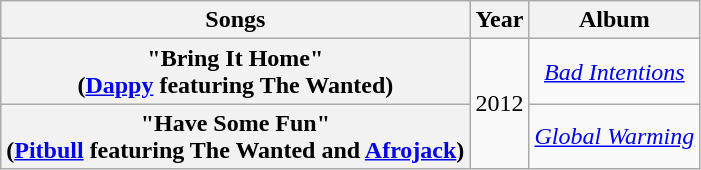<table class="wikitable plainrowheaders" style="text-align:center;">
<tr>
<th scope="col">Songs</th>
<th scope="col">Year</th>
<th scope="col">Album</th>
</tr>
<tr>
<th scope="row">"Bring It Home"<br><span>(<a href='#'>Dappy</a> featuring The Wanted)</span></th>
<td rowspan="2">2012</td>
<td><em><a href='#'>Bad Intentions</a></em></td>
</tr>
<tr>
<th scope="row">"Have Some Fun"<br><span>(<a href='#'>Pitbull</a> featuring The Wanted and <a href='#'>Afrojack</a>)</span></th>
<td><em><a href='#'>Global Warming</a></em></td>
</tr>
</table>
